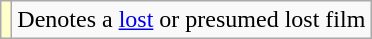<table class="wikitable">
<tr>
<td style="background:#ffc;"></td>
<td>Denotes a <a href='#'>lost</a> or presumed lost film</td>
</tr>
</table>
